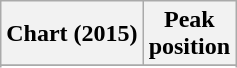<table class="wikitable sortable plainrowheaders">
<tr>
<th scope="col">Chart (2015)</th>
<th scope="col">Peak<br>position</th>
</tr>
<tr>
</tr>
<tr>
</tr>
<tr>
</tr>
<tr>
</tr>
<tr>
</tr>
<tr>
</tr>
<tr>
</tr>
<tr>
</tr>
</table>
